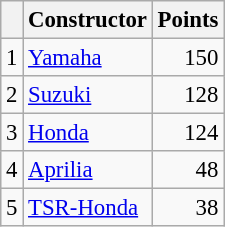<table class="wikitable" style="font-size: 95%;">
<tr>
<th></th>
<th>Constructor</th>
<th>Points</th>
</tr>
<tr>
<td align=center>1</td>
<td> <a href='#'>Yamaha</a></td>
<td align=right>150</td>
</tr>
<tr>
<td align=center>2</td>
<td> <a href='#'>Suzuki</a></td>
<td align=right>128</td>
</tr>
<tr>
<td align=center>3</td>
<td> <a href='#'>Honda</a></td>
<td align=right>124</td>
</tr>
<tr>
<td align=center>4</td>
<td> <a href='#'>Aprilia</a></td>
<td align=right>48</td>
</tr>
<tr>
<td align=center>5</td>
<td> <a href='#'>TSR-Honda</a></td>
<td align=right>38</td>
</tr>
</table>
